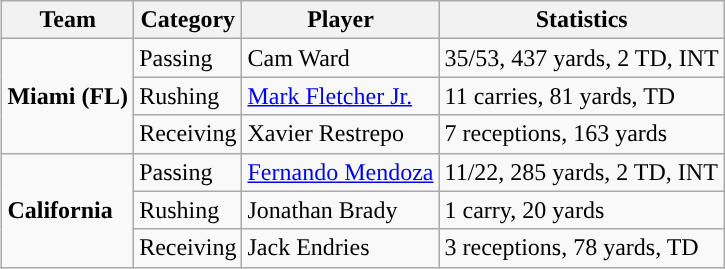<table class="wikitable" style="float: right;">
<tr>
<th>Team</th>
<th>Category</th>
<th>Player</th>
<th>Statistics</th>
</tr>
<tr>
<td rowspan=3><strong>Miami (FL)</strong></td>
<td>Passing</td>
<td>Cam Ward</td>
<td>35/53, 437 yards, 2 TD, INT</td>
</tr>
<tr>
<td>Rushing</td>
<td><a href='#'>Mark Fletcher Jr.</a></td>
<td>11 carries, 81 yards, TD</td>
</tr>
<tr>
<td>Receiving</td>
<td>Xavier Restrepo</td>
<td>7 receptions, 163 yards</td>
</tr>
<tr>
<td rowspan=3><strong>California</strong></td>
<td>Passing</td>
<td><a href='#'>Fernando Mendoza</a></td>
<td>11/22, 285 yards, 2 TD, INT</td>
</tr>
<tr>
<td>Rushing</td>
<td>Jonathan Brady</td>
<td>1 carry, 20 yards</td>
</tr>
<tr>
<td>Receiving</td>
<td>Jack Endries</td>
<td>3 receptions, 78 yards, TD</td>
</tr>
</table>
